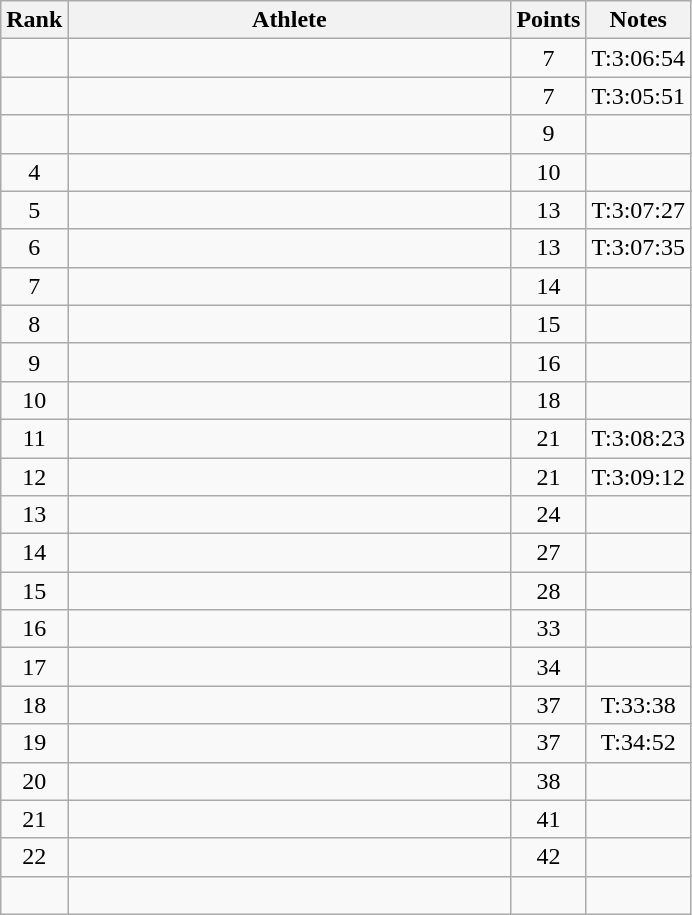<table class="wikitable" style="text-align:center">
<tr>
<th>Rank</th>
<th Style="width:18em">Athlete</th>
<th>Points</th>
<th>Notes</th>
</tr>
<tr>
<td></td>
<td style="text-align:left"><br></td>
<td>7</td>
<td>T:3:06:54</td>
</tr>
<tr>
<td></td>
<td style="text-align:left"><br></td>
<td>7</td>
<td>T:3:05:51</td>
</tr>
<tr>
<td></td>
<td style="text-align:left"><br></td>
<td>9</td>
<td></td>
</tr>
<tr>
<td>4</td>
<td style="text-align:left"><br></td>
<td>10</td>
<td></td>
</tr>
<tr>
<td>5</td>
<td style="text-align:left"><br></td>
<td>13</td>
<td>T:3:07:27</td>
</tr>
<tr>
<td>6</td>
<td style="text-align:left"><br></td>
<td>13</td>
<td>T:3:07:35</td>
</tr>
<tr>
<td>7</td>
<td style="text-align:left"><br></td>
<td>14</td>
<td></td>
</tr>
<tr>
<td>8</td>
<td style="text-align:left"><br></td>
<td>15</td>
<td></td>
</tr>
<tr>
<td>9</td>
<td style="text-align:left"><br></td>
<td>16</td>
<td></td>
</tr>
<tr>
<td>10</td>
<td style="text-align:left"><br></td>
<td>18</td>
<td></td>
</tr>
<tr>
<td>11</td>
<td style="text-align:left"><br></td>
<td>21</td>
<td>T:3:08:23</td>
</tr>
<tr>
<td>12</td>
<td style="text-align:left"><br></td>
<td>21</td>
<td>T:3:09:12</td>
</tr>
<tr>
<td>13</td>
<td style="text-align:left"><br></td>
<td>24</td>
<td></td>
</tr>
<tr>
<td>14</td>
<td style="text-align:left"><br></td>
<td>27</td>
<td></td>
</tr>
<tr>
<td>15</td>
<td style="text-align:left"><br></td>
<td>28</td>
<td></td>
</tr>
<tr>
<td>16</td>
<td style="text-align:left"><br></td>
<td>33</td>
<td></td>
</tr>
<tr>
<td>17</td>
<td style="text-align:left"><br></td>
<td>34</td>
<td></td>
</tr>
<tr>
<td>18</td>
<td style="text-align:left"><br></td>
<td>37</td>
<td>T:33:38</td>
</tr>
<tr>
<td>19</td>
<td style="text-align:left"><br></td>
<td>37</td>
<td>T:34:52</td>
</tr>
<tr>
<td>20</td>
<td style="text-align:left"><br></td>
<td>38</td>
<td></td>
</tr>
<tr>
<td>21</td>
<td style="text-align:left"><br></td>
<td>41</td>
<td></td>
</tr>
<tr>
<td>22</td>
<td style="text-align:left"><br></td>
<td>42</td>
<td></td>
</tr>
<tr>
<td></td>
<td style="text-align:left"><br></td>
<td></td>
<td></td>
</tr>
</table>
